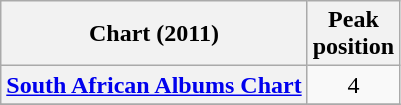<table class="wikitable sortable plainrowheaders" style="text-align:center;">
<tr>
<th scope="col">Chart (2011)</th>
<th scope="col">Peak<br>position</th>
</tr>
<tr>
<th scope="row"><a href='#'>South African Albums Chart</a></th>
<td>4</td>
</tr>
<tr>
</tr>
</table>
